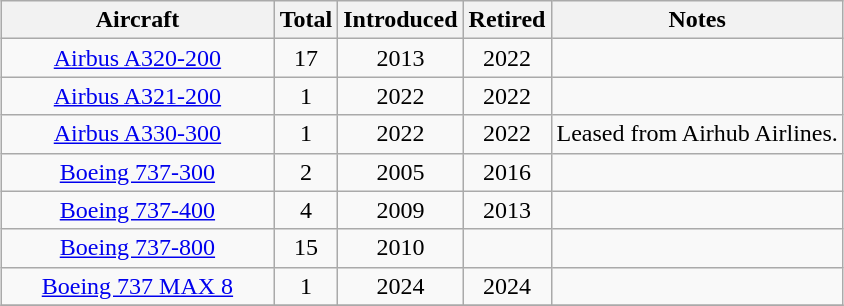<table class="wikitable" style="text-align:center;margin:auto;">
<tr>
<th width="175px;">Aircraft</th>
<th>Total</th>
<th>Introduced</th>
<th>Retired</th>
<th>Notes</th>
</tr>
<tr>
<td><a href='#'>Airbus A320-200</a></td>
<td>17</td>
<td>2013</td>
<td>2022</td>
<td></td>
</tr>
<tr>
<td><a href='#'>Airbus A321-200</a></td>
<td>1</td>
<td>2022</td>
<td>2022</td>
<td></td>
</tr>
<tr>
<td><a href='#'>Airbus A330-300</a></td>
<td>1</td>
<td>2022</td>
<td>2022</td>
<td>Leased from Airhub Airlines.</td>
</tr>
<tr>
<td><a href='#'>Boeing 737-300</a></td>
<td>2</td>
<td>2005</td>
<td>2016</td>
<td></td>
</tr>
<tr>
<td><a href='#'>Boeing 737-400</a></td>
<td>4</td>
<td>2009</td>
<td>2013</td>
<td></td>
</tr>
<tr>
<td><a href='#'>Boeing 737-800</a></td>
<td>15</td>
<td>2010</td>
<td></td>
<td></td>
</tr>
<tr>
<td><a href='#'>Boeing 737 MAX 8</a></td>
<td>1</td>
<td>2024</td>
<td>2024</td>
<td></td>
</tr>
<tr>
</tr>
</table>
